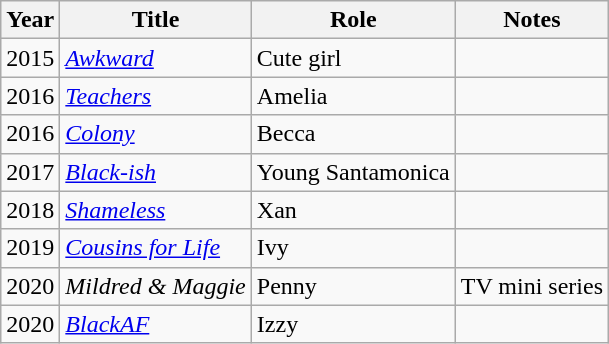<table class="wikitable sortable">
<tr>
<th>Year</th>
<th>Title</th>
<th>Role</th>
<th>Notes</th>
</tr>
<tr>
<td>2015</td>
<td><em><a href='#'>Awkward</a></em></td>
<td>Cute girl</td>
<td></td>
</tr>
<tr>
<td>2016</td>
<td><em><a href='#'>Teachers</a></em></td>
<td>Amelia</td>
<td></td>
</tr>
<tr>
<td>2016</td>
<td><em><a href='#'>Colony</a></em></td>
<td>Becca</td>
<td></td>
</tr>
<tr>
<td>2017</td>
<td><em><a href='#'>Black-ish</a></em></td>
<td>Young Santamonica</td>
<td></td>
</tr>
<tr>
<td>2018</td>
<td><em><a href='#'>Shameless</a></em></td>
<td>Xan</td>
<td></td>
</tr>
<tr>
<td>2019</td>
<td><em><a href='#'>Cousins for Life</a></em></td>
<td>Ivy</td>
<td></td>
</tr>
<tr>
<td>2020</td>
<td><em>Mildred & Maggie</em></td>
<td>Penny</td>
<td>TV mini series</td>
</tr>
<tr>
<td>2020</td>
<td><em><a href='#'>BlackAF</a></em></td>
<td>Izzy</td>
<td></td>
</tr>
</table>
